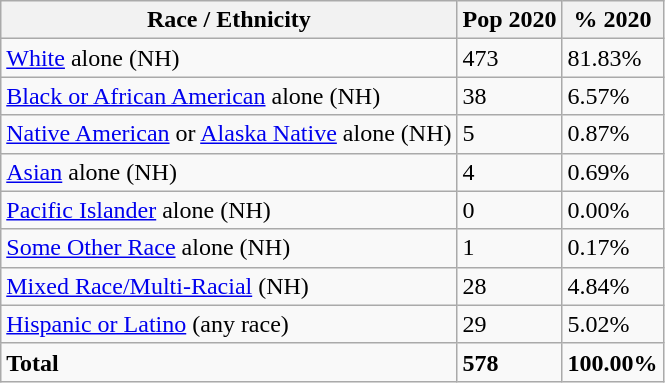<table class="wikitable">
<tr>
<th>Race / Ethnicity</th>
<th>Pop 2020</th>
<th>% 2020</th>
</tr>
<tr>
<td><a href='#'>White</a> alone (NH)</td>
<td>473</td>
<td>81.83%</td>
</tr>
<tr>
<td><a href='#'>Black or African American</a> alone (NH)</td>
<td>38</td>
<td>6.57%</td>
</tr>
<tr>
<td><a href='#'>Native American</a> or <a href='#'>Alaska Native</a> alone (NH)</td>
<td>5</td>
<td>0.87%</td>
</tr>
<tr>
<td><a href='#'>Asian</a> alone (NH)</td>
<td>4</td>
<td>0.69%</td>
</tr>
<tr>
<td><a href='#'>Pacific Islander</a> alone (NH)</td>
<td>0</td>
<td>0.00%</td>
</tr>
<tr>
<td><a href='#'>Some Other Race</a> alone (NH)</td>
<td>1</td>
<td>0.17%</td>
</tr>
<tr>
<td><a href='#'>Mixed Race/Multi-Racial</a> (NH)</td>
<td>28</td>
<td>4.84%</td>
</tr>
<tr>
<td><a href='#'>Hispanic or Latino</a> (any race)</td>
<td>29</td>
<td>5.02%</td>
</tr>
<tr>
<td><strong>Total</strong></td>
<td><strong>578</strong></td>
<td><strong>100.00%</strong></td>
</tr>
</table>
